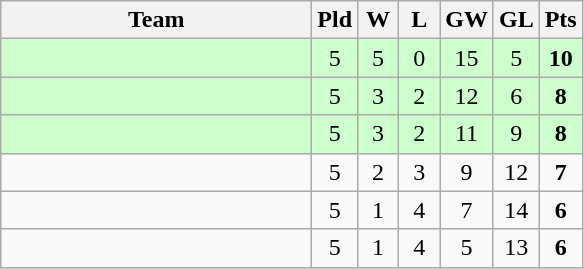<table class="wikitable" style="text-align:center">
<tr>
<th width=200>Team</th>
<th width=20>Pld</th>
<th width=20>W</th>
<th width=20>L</th>
<th width=20>GW</th>
<th width=20>GL</th>
<th width=20>Pts</th>
</tr>
<tr bgcolor=ccffcc>
<td style="text-align:left;"></td>
<td>5</td>
<td>5</td>
<td>0</td>
<td>15</td>
<td>5</td>
<td><strong>10</strong></td>
</tr>
<tr bgcolor=ccffcc>
<td style="text-align:left;"></td>
<td>5</td>
<td>3</td>
<td>2</td>
<td>12</td>
<td>6</td>
<td><strong>8</strong></td>
</tr>
<tr bgcolor=ccffcc>
<td style="text-align:left;"></td>
<td>5</td>
<td>3</td>
<td>2</td>
<td>11</td>
<td>9</td>
<td><strong>8</strong></td>
</tr>
<tr>
<td style="text-align:left;"></td>
<td>5</td>
<td>2</td>
<td>3</td>
<td>9</td>
<td>12</td>
<td><strong>7</strong></td>
</tr>
<tr>
<td style="text-align:left;"></td>
<td>5</td>
<td>1</td>
<td>4</td>
<td>7</td>
<td>14</td>
<td><strong>6</strong></td>
</tr>
<tr>
<td style="text-align:left;"></td>
<td>5</td>
<td>1</td>
<td>4</td>
<td>5</td>
<td>13</td>
<td><strong>6</strong></td>
</tr>
</table>
